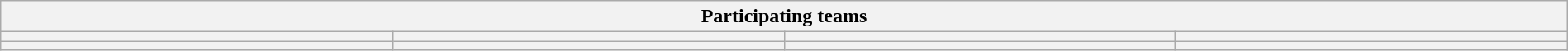<table class="wikitable" style="width:100%;">
<tr>
<th colspan=4><strong>Participating teams</strong></th>
</tr>
<tr>
<th style="width:25%;"></th>
<th style="width:25%;"></th>
<th style="width:25%;"></th>
<th style="width:25%;"></th>
</tr>
<tr>
<th></th>
<th></th>
<th></th>
<th></th>
</tr>
</table>
